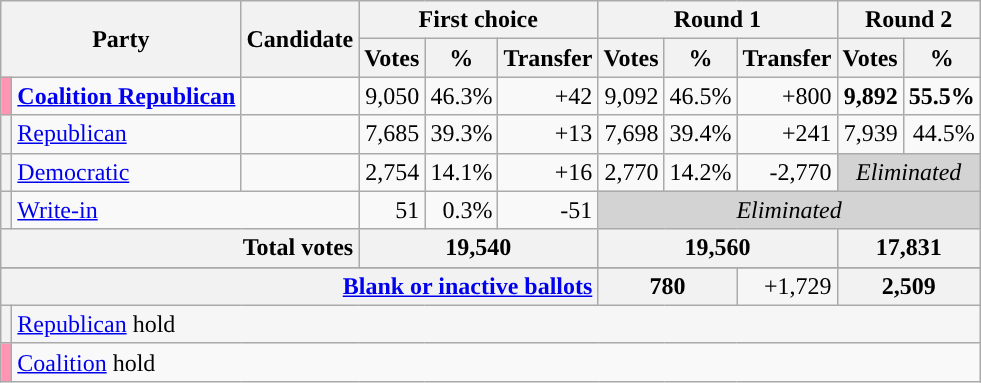<table class="wikitable sortable" style="text-align:right">
<tr>
<th colspan=2 rowspan=2>Party</th>
<th rowspan=2>Candidate</th>
<th colspan=3>First choice</th>
<th colspan=3>Round 1</th>
<th colspan=3>Round 2</th>
</tr>
<tr>
<th>Votes</th>
<th>%</th>
<th>Transfer</th>
<th>Votes</th>
<th>%</th>
<th>Transfer</th>
<th>Votes</th>
<th>%</th>
</tr>
<tr>
<th style="background-color:#ff95b3ff"></th>
<td style="text-align:left"><strong><a href='#'>Coalition Republican</a></strong></td>
<td style="text-align:left" scope="row"><strong></strong></td>
<td>9,050</td>
<td>46.3%</td>
<td>+42</td>
<td>9,092</td>
<td>46.5%</td>
<td>+800</td>
<td><strong>9,892</strong></td>
<td><strong>55.5%</strong></td>
</tr>
<tr>
<th style="background-color:"></th>
<td style="text-align:left"><a href='#'>Republican</a></td>
<td style="text-align:left" scope="row"></td>
<td>7,685</td>
<td>39.3%</td>
<td>+13</td>
<td>7,698</td>
<td>39.4%</td>
<td>+241</td>
<td>7,939</td>
<td>44.5%</td>
</tr>
<tr>
<th style="background-color:"></th>
<td style="text-align:left"><a href='#'>Democratic</a></td>
<td style="text-align:left" scope="row"></td>
<td>2,754</td>
<td>14.1%</td>
<td>+16</td>
<td>2,770</td>
<td>14.2%</td>
<td>-2,770</td>
<td colspan="2"  style="background:lightgrey; text-align:center;"><em>Eliminated</em></td>
</tr>
<tr>
<th style="background-color:"></th>
<td style="text-align:left" colspan=2><a href='#'>Write-in</a></td>
<td>51</td>
<td>0.3%</td>
<td>-51</td>
<td colspan="5"  style="background:lightgrey; text-align:center;"><em>Eliminated</em></td>
</tr>
<tr class="sortbottom" style="background-color:#F6F6F6">
<th colspan=3 scope="row" style="text-align:right;"><strong>Total votes</strong></th>
<th colspan=3><strong>19,540</strong></th>
<th colspan=3><strong>19,560</strong></th>
<th colspan=3><strong>17,831</strong></th>
</tr>
<tr class="sortbottom">
</tr>
<tr class="sortbottom" style="background-color:#F6F6F6">
<th colspan=6 scope="row" style="text-align:right;"><a href='#'>Blank or inactive ballots</a></th>
<th colspan=2>780</th>
<td>+1,729</td>
<th colspan=2>2,509</th>
</tr>
<tr class="sortbottom" style="background:#f6f6f6;">
<th style="background-color:"></th>
<td colspan="13" style="text-align:left"><a href='#'>Republican</a> hold</td>
</tr>
<tr>
<th style="background-color:#ff95b3ff"></th>
<td colspan="13" style="text-align:left"><a href='#'>Coalition</a> hold</td>
</tr>
</table>
